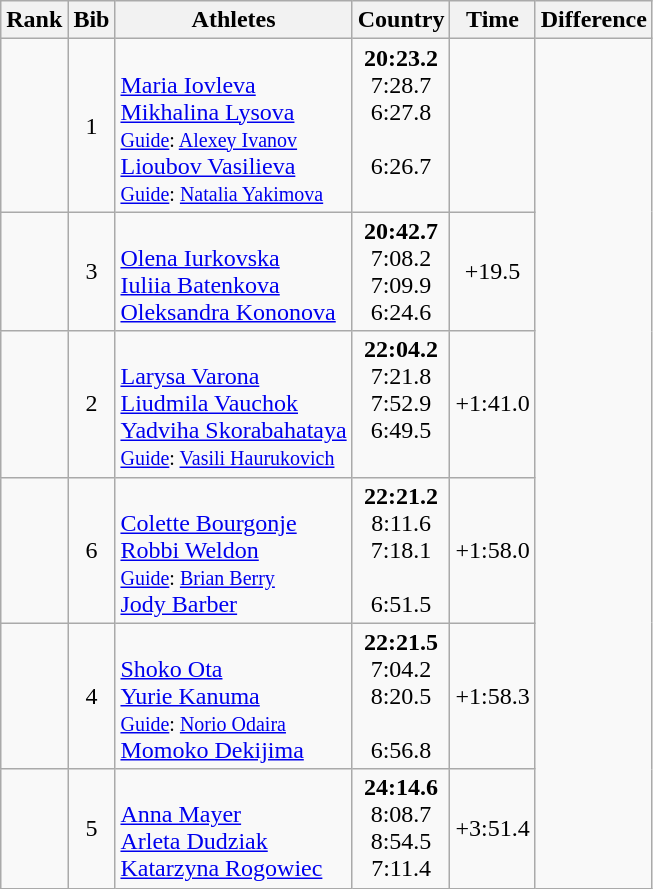<table class="wikitable sortable" style="text-align:center">
<tr>
<th>Rank</th>
<th>Bib</th>
<th>Athletes</th>
<th>Country</th>
<th>Time</th>
<th>Difference</th>
</tr>
<tr>
<td></td>
<td>1</td>
<td align=left><br><a href='#'>Maria Iovleva</a><br><a href='#'>Mikhalina Lysova</a><br><small><a href='#'>Guide</a>: <a href='#'>Alexey Ivanov</a></small><br><a href='#'>Lioubov Vasilieva</a><br><small><a href='#'>Guide</a>: <a href='#'>Natalia Yakimova</a></small></td>
<td><strong>20:23.2</strong><br>7:28.7<br>6:27.8<br><br>6:26.7<br><br></td>
<td></td>
</tr>
<tr>
<td></td>
<td>3</td>
<td align=left><br><a href='#'>Olena Iurkovska</a><br><a href='#'>Iuliia Batenkova</a><br><a href='#'>Oleksandra Kononova</a></td>
<td><strong>20:42.7</strong><br>7:08.2<br>7:09.9<br>6:24.6</td>
<td>+19.5</td>
</tr>
<tr>
<td></td>
<td>2</td>
<td align=left><br><a href='#'>Larysa Varona</a><br><a href='#'>Liudmila Vauchok</a><br><a href='#'>Yadviha Skorabahataya</a><br><small><a href='#'>Guide</a>: <a href='#'>Vasili Haurukovich</a></small></td>
<td><strong>22:04.2</strong><br>7:21.8<br>7:52.9<br>6:49.5<br><br></td>
<td>+1:41.0</td>
</tr>
<tr>
<td></td>
<td>6</td>
<td align=left><br><a href='#'>Colette Bourgonje</a><br><a href='#'>Robbi Weldon</a><br><small><a href='#'>Guide</a>: <a href='#'>Brian Berry</a></small><br><a href='#'>Jody Barber</a></td>
<td><strong>22:21.2</strong><br>8:11.6<br>7:18.1<br><br>6:51.5</td>
<td>+1:58.0</td>
</tr>
<tr>
<td></td>
<td>4</td>
<td align=left><br><a href='#'>Shoko Ota</a><br><a href='#'>Yurie Kanuma</a><br><small><a href='#'>Guide</a>: <a href='#'>Norio Odaira</a></small><br><a href='#'>Momoko Dekijima</a></td>
<td><strong>22:21.5</strong><br>7:04.2<br>8:20.5<br><br>6:56.8</td>
<td>+1:58.3</td>
</tr>
<tr>
<td></td>
<td>5</td>
<td align=left><br><a href='#'>Anna Mayer</a><br><a href='#'>Arleta Dudziak</a><br><a href='#'>Katarzyna Rogowiec</a></td>
<td><strong>24:14.6</strong><br>8:08.7<br>8:54.5<br>7:11.4</td>
<td>+3:51.4</td>
</tr>
</table>
